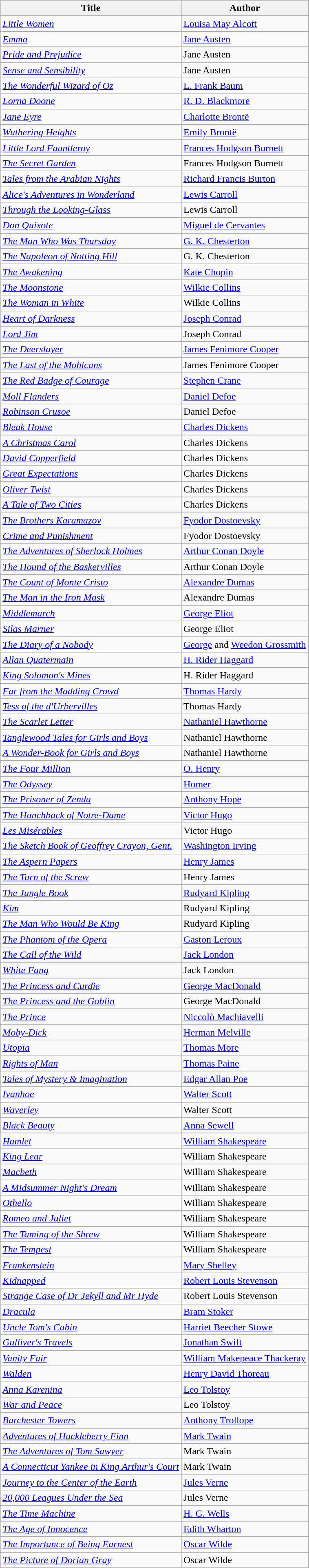<table class="wikitable sortable mw-collapsible">
<tr>
<th>Title</th>
<th>Author</th>
</tr>
<tr>
<td><em><a href='#'>Little Women</a></em></td>
<td><a href='#'>Louisa May Alcott</a></td>
</tr>
<tr>
<td><em><a href='#'>Emma</a></em></td>
<td><a href='#'>Jane Austen</a></td>
</tr>
<tr>
<td><em><a href='#'>Pride and Prejudice</a></em></td>
<td>Jane Austen</td>
</tr>
<tr>
<td><em><a href='#'>Sense and Sensibility</a></em></td>
<td>Jane Austen</td>
</tr>
<tr>
<td><em><a href='#'>The Wonderful Wizard of Oz</a></em></td>
<td><a href='#'>L. Frank Baum</a></td>
</tr>
<tr>
<td><em><a href='#'>Lorna Doone</a></em></td>
<td><a href='#'>R. D. Blackmore</a></td>
</tr>
<tr>
<td><em><a href='#'>Jane Eyre</a></em></td>
<td><a href='#'>Charlotte Brontë</a></td>
</tr>
<tr>
<td><em><a href='#'>Wuthering Heights</a></em></td>
<td><a href='#'>Emily Brontë</a></td>
</tr>
<tr>
<td><em><a href='#'>Little Lord Fauntleroy</a></em></td>
<td><a href='#'>Frances Hodgson Burnett</a></td>
</tr>
<tr>
<td><em><a href='#'>The Secret Garden</a></em></td>
<td>Frances Hodgson Burnett</td>
</tr>
<tr>
<td><em><a href='#'>Tales from the Arabian Nights</a></em></td>
<td><a href='#'>Richard Francis Burton</a></td>
</tr>
<tr>
<td><em><a href='#'>Alice's Adventures in Wonderland</a></em></td>
<td><a href='#'>Lewis Carroll</a></td>
</tr>
<tr>
<td><em><a href='#'>Through the Looking-Glass</a></em></td>
<td>Lewis Carroll</td>
</tr>
<tr>
<td><em><a href='#'>Don Quixote</a></em></td>
<td><a href='#'>Miguel de Cervantes</a></td>
</tr>
<tr>
<td><em><a href='#'>The Man Who Was Thursday</a></em></td>
<td><a href='#'>G. K. Chesterton</a></td>
</tr>
<tr>
<td><em><a href='#'>The Napoleon of Notting Hill</a></em></td>
<td>G. K. Chesterton</td>
</tr>
<tr>
<td><em><a href='#'>The Awakening</a></em></td>
<td><a href='#'>Kate Chopin</a></td>
</tr>
<tr>
<td><em><a href='#'>The Moonstone</a></em></td>
<td><a href='#'>Wilkie Collins</a></td>
</tr>
<tr>
<td><em><a href='#'>The Woman in White</a></em></td>
<td>Wilkie Collins</td>
</tr>
<tr>
<td><em><a href='#'>Heart of Darkness</a></em></td>
<td><a href='#'>Joseph Conrad</a></td>
</tr>
<tr>
<td><em><a href='#'>Lord Jim</a></em></td>
<td>Joseph Conrad</td>
</tr>
<tr>
<td><em><a href='#'>The Deerslayer</a></em></td>
<td><a href='#'>James Fenimore Cooper</a></td>
</tr>
<tr>
<td><em><a href='#'>The Last of the Mohicans</a></em></td>
<td>James Fenimore Cooper</td>
</tr>
<tr>
<td><em><a href='#'>The Red Badge of Courage</a></em></td>
<td><a href='#'>Stephen Crane</a></td>
</tr>
<tr>
<td><em><a href='#'>Moll Flanders</a></em></td>
<td><a href='#'>Daniel Defoe</a></td>
</tr>
<tr>
<td><em><a href='#'>Robinson Crusoe</a></em></td>
<td>Daniel Defoe</td>
</tr>
<tr>
<td><em><a href='#'>Bleak House</a></em></td>
<td><a href='#'>Charles Dickens</a></td>
</tr>
<tr>
<td><em><a href='#'>A Christmas Carol</a></em></td>
<td>Charles Dickens</td>
</tr>
<tr>
<td><em><a href='#'>David Copperfield</a></em></td>
<td>Charles Dickens</td>
</tr>
<tr>
<td><em><a href='#'>Great Expectations</a></em></td>
<td>Charles Dickens</td>
</tr>
<tr>
<td><em><a href='#'>Oliver Twist</a></em></td>
<td>Charles Dickens</td>
</tr>
<tr>
<td><em><a href='#'>A Tale of Two Cities</a></em></td>
<td>Charles Dickens</td>
</tr>
<tr>
<td><em><a href='#'>The Brothers Karamazov</a></em></td>
<td><a href='#'>Fyodor Dostoevsky</a></td>
</tr>
<tr>
<td><em><a href='#'>Crime and Punishment</a></em></td>
<td>Fyodor Dostoevsky</td>
</tr>
<tr>
<td><em><a href='#'>The Adventures of Sherlock Holmes</a></em></td>
<td><a href='#'>Arthur Conan Doyle</a></td>
</tr>
<tr>
<td><em><a href='#'>The Hound of the Baskervilles</a></em></td>
<td>Arthur Conan Doyle</td>
</tr>
<tr>
<td><em><a href='#'>The Count of Monte Cristo</a></em></td>
<td><a href='#'>Alexandre Dumas</a></td>
</tr>
<tr>
<td><em><a href='#'>The Man in the Iron Mask</a></em></td>
<td>Alexandre Dumas</td>
</tr>
<tr>
<td><em><a href='#'>Middlemarch</a></em></td>
<td><a href='#'>George Eliot</a></td>
</tr>
<tr>
<td><em><a href='#'>Silas Marner</a></em></td>
<td>George Eliot</td>
</tr>
<tr>
<td><em><a href='#'>The Diary of a Nobody</a></em></td>
<td><a href='#'>George</a> and <a href='#'>Weedon Grossmith</a></td>
</tr>
<tr>
<td><em><a href='#'>Allan Quatermain</a></em></td>
<td><a href='#'>H. Rider Haggard</a></td>
</tr>
<tr>
<td><em><a href='#'>King Solomon's Mines</a></em></td>
<td>H. Rider Haggard</td>
</tr>
<tr>
<td><em><a href='#'>Far from the Madding Crowd</a></em></td>
<td><a href='#'>Thomas Hardy</a></td>
</tr>
<tr>
<td><em><a href='#'>Tess of the d'Urbervilles</a></em></td>
<td>Thomas Hardy</td>
</tr>
<tr>
<td><em><a href='#'>The Scarlet Letter</a></em></td>
<td><a href='#'>Nathaniel Hawthorne</a></td>
</tr>
<tr>
<td><em><a href='#'>Tanglewood Tales for Girls and Boys</a></em></td>
<td>Nathaniel Hawthorne</td>
</tr>
<tr>
<td><em><a href='#'>A Wonder-Book for Girls and Boys</a></em></td>
<td>Nathaniel Hawthorne</td>
</tr>
<tr>
<td><em><a href='#'>The Four Million</a></em></td>
<td><a href='#'>O. Henry</a></td>
</tr>
<tr>
<td><em><a href='#'>The Odyssey</a></em></td>
<td><a href='#'>Homer</a></td>
</tr>
<tr>
<td><em><a href='#'>The Prisoner of Zenda</a></em></td>
<td><a href='#'>Anthony Hope</a></td>
</tr>
<tr>
<td><em><a href='#'>The Hunchback of Notre-Dame</a></em></td>
<td><a href='#'>Victor Hugo</a></td>
</tr>
<tr>
<td><em><a href='#'>Les Misérables</a></em></td>
<td>Victor Hugo</td>
</tr>
<tr>
<td><em><a href='#'>The Sketch Book of Geoffrey Crayon, Gent.</a></em></td>
<td><a href='#'>Washington Irving</a></td>
</tr>
<tr>
<td><em><a href='#'>The Aspern Papers</a></em></td>
<td><a href='#'>Henry James</a></td>
</tr>
<tr>
<td><em><a href='#'>The Turn of the Screw</a></em></td>
<td>Henry James</td>
</tr>
<tr>
<td><em><a href='#'>The Jungle Book</a></em></td>
<td><a href='#'>Rudyard Kipling</a></td>
</tr>
<tr>
<td><em><a href='#'>Kim</a></em></td>
<td>Rudyard Kipling</td>
</tr>
<tr>
<td><em><a href='#'>The Man Who Would Be King</a></em></td>
<td>Rudyard Kipling</td>
</tr>
<tr>
<td><em><a href='#'>The Phantom of the Opera</a></em></td>
<td><a href='#'>Gaston Leroux</a></td>
</tr>
<tr>
<td><em><a href='#'>The Call of the Wild</a></em></td>
<td><a href='#'>Jack London</a></td>
</tr>
<tr>
<td><em><a href='#'>White Fang</a></em></td>
<td>Jack London</td>
</tr>
<tr>
<td><em><a href='#'>The Princess and Curdie</a></em></td>
<td><a href='#'>George MacDonald</a></td>
</tr>
<tr>
<td><em><a href='#'>The Princess and the Goblin</a></em></td>
<td>George MacDonald</td>
</tr>
<tr>
<td><em><a href='#'>The Prince</a></em></td>
<td><a href='#'>Niccolò Machiavelli</a></td>
</tr>
<tr>
<td><em><a href='#'>Moby-Dick</a></em></td>
<td><a href='#'>Herman Melville</a></td>
</tr>
<tr>
<td><em><a href='#'>Utopia</a></em></td>
<td><a href='#'>Thomas More</a></td>
</tr>
<tr>
<td><em><a href='#'>Rights of Man</a></em></td>
<td><a href='#'>Thomas Paine</a></td>
</tr>
<tr>
<td><em><a href='#'>Tales of Mystery & Imagination</a></em></td>
<td><a href='#'>Edgar Allan Poe</a></td>
</tr>
<tr>
<td><em><a href='#'>Ivanhoe</a></em></td>
<td><a href='#'>Walter Scott</a></td>
</tr>
<tr>
<td><em><a href='#'>Waverley</a></em></td>
<td>Walter Scott</td>
</tr>
<tr>
<td><em><a href='#'>Black Beauty</a></em></td>
<td><a href='#'>Anna Sewell</a></td>
</tr>
<tr>
<td><em><a href='#'>Hamlet</a></em></td>
<td><a href='#'>William Shakespeare</a></td>
</tr>
<tr>
<td><em><a href='#'>King Lear</a></em></td>
<td>William Shakespeare</td>
</tr>
<tr>
<td><em><a href='#'>Macbeth</a></em></td>
<td>William Shakespeare</td>
</tr>
<tr>
<td><em><a href='#'>A Midsummer Night's Dream</a></em></td>
<td>William Shakespeare</td>
</tr>
<tr>
<td><em><a href='#'>Othello</a></em></td>
<td>William Shakespeare</td>
</tr>
<tr>
<td><em><a href='#'>Romeo and Juliet</a></em></td>
<td>William Shakespeare</td>
</tr>
<tr>
<td><em><a href='#'>The Taming of the Shrew</a></em></td>
<td>William Shakespeare</td>
</tr>
<tr>
<td><em><a href='#'>The Tempest</a></em></td>
<td>William Shakespeare</td>
</tr>
<tr>
<td><em><a href='#'>Frankenstein</a></em></td>
<td><a href='#'>Mary Shelley</a></td>
</tr>
<tr>
<td><em><a href='#'>Kidnapped</a></em></td>
<td><a href='#'>Robert Louis Stevenson</a></td>
</tr>
<tr>
<td><em><a href='#'>Strange Case of Dr Jekyll and Mr Hyde</a></em></td>
<td>Robert Louis Stevenson</td>
</tr>
<tr>
<td><em><a href='#'>Dracula</a></em></td>
<td><a href='#'>Bram Stoker</a></td>
</tr>
<tr>
<td><em><a href='#'>Uncle Tom's Cabin</a></em></td>
<td><a href='#'>Harriet Beecher Stowe</a></td>
</tr>
<tr>
<td><em><a href='#'>Gulliver's Travels</a></em></td>
<td><a href='#'>Jonathan Swift</a></td>
</tr>
<tr>
<td><em><a href='#'>Vanity Fair</a></em></td>
<td><a href='#'>William Makepeace Thackeray</a></td>
</tr>
<tr>
<td><em><a href='#'>Walden</a></em></td>
<td><a href='#'>Henry David Thoreau</a></td>
</tr>
<tr>
<td><em><a href='#'>Anna Karenina</a></em></td>
<td><a href='#'>Leo Tolstoy</a></td>
</tr>
<tr>
<td><em><a href='#'>War and Peace</a></em></td>
<td>Leo Tolstoy</td>
</tr>
<tr>
<td><em><a href='#'>Barchester Towers</a></em></td>
<td><a href='#'>Anthony Trollope</a></td>
</tr>
<tr>
<td><em><a href='#'>Adventures of Huckleberry Finn</a></em></td>
<td><a href='#'>Mark Twain</a></td>
</tr>
<tr>
<td><em><a href='#'>The Adventures of Tom Sawyer</a></em></td>
<td>Mark Twain</td>
</tr>
<tr>
<td><em><a href='#'>A Connecticut Yankee in King Arthur's Court</a></em></td>
<td>Mark Twain</td>
</tr>
<tr>
<td><em><a href='#'>Journey to the Center of the Earth</a></em></td>
<td><a href='#'>Jules Verne</a></td>
</tr>
<tr>
<td><em><a href='#'>20,000 Leagues Under the Sea</a></em></td>
<td>Jules Verne</td>
</tr>
<tr>
<td><em><a href='#'>The Time Machine</a></em></td>
<td><a href='#'>H. G. Wells</a></td>
</tr>
<tr>
<td><em><a href='#'>The Age of Innocence</a></em></td>
<td><a href='#'>Edith Wharton</a></td>
</tr>
<tr>
<td><em><a href='#'>The Importance of Being Earnest</a></em></td>
<td><a href='#'>Oscar Wilde</a></td>
</tr>
<tr>
<td><em><a href='#'>The Picture of Dorian Gray</a></em></td>
<td>Oscar Wilde</td>
</tr>
</table>
